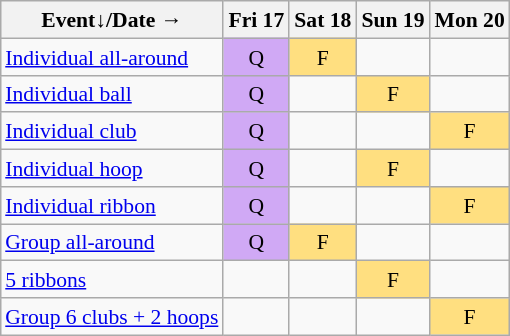<table class="wikitable" style="margin:0.5em auto; font-size:90%; line-height:1.25em;">
<tr style="text-align:center;">
<th>Event↓/Date →</th>
<th>Fri 17</th>
<th>Sat 18</th>
<th>Sun 19</th>
<th>Mon 20</th>
</tr>
<tr style="text-align:center;">
<td style="text-align:left;"><a href='#'>Individual all-around</a></td>
<td style="background-color:#D0A9F5;text-align:center;">Q</td>
<td style="background-color:#FFDF80;text-align:center;">F</td>
<td></td>
<td></td>
</tr>
<tr style="text-align:center;">
<td style="text-align:left;"><a href='#'>Individual ball</a></td>
<td style="background-color:#D0A9F5;text-align:center;">Q</td>
<td></td>
<td style="background-color:#FFDF80;text-align:center;">F</td>
<td></td>
</tr>
<tr style="text-align:center;">
<td style="text-align:left;"><a href='#'>Individual club</a></td>
<td style="background-color:#D0A9F5;text-align:center;">Q</td>
<td></td>
<td></td>
<td style="background-color:#FFDF80;text-align:center;">F</td>
</tr>
<tr style="text-align:center;">
<td style="text-align:left;"><a href='#'>Individual hoop</a></td>
<td style="background-color:#D0A9F5;text-align:center;">Q</td>
<td></td>
<td style="background-color:#FFDF80;text-align:center;">F</td>
<td></td>
</tr>
<tr style="text-align:center;">
<td style="text-align:left;"><a href='#'>Individual ribbon</a></td>
<td style="background-color:#D0A9F5;text-align:center;">Q</td>
<td></td>
<td></td>
<td style="background-color:#FFDF80;text-align:center;">F</td>
</tr>
<tr style="text-align:center;">
<td style="text-align:left;"><a href='#'>Group all-around</a></td>
<td style="background-color:#D0A9F5;text-align:center;">Q</td>
<td style="background-color:#FFDF80;text-align:center;">F</td>
<td></td>
<td></td>
</tr>
<tr style="text-align:center;">
<td style="text-align:left;"><a href='#'>5 ribbons</a></td>
<td></td>
<td></td>
<td style="background-color:#FFDF80;text-align:center;">F</td>
<td></td>
</tr>
<tr style="text-align:center;">
<td style="text-align:left;"><a href='#'>Group 6 clubs + 2 hoops</a></td>
<td></td>
<td></td>
<td></td>
<td style="background-color:#FFDF80;text-align:center;">F</td>
</tr>
</table>
